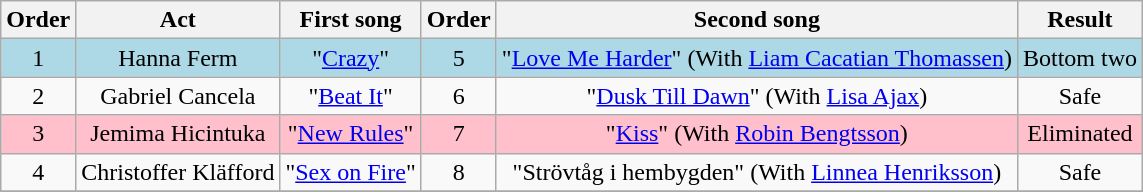<table class="wikitable plainrowheaders" style="text-align:center;">
<tr>
<th>Order</th>
<th>Act</th>
<th>First song</th>
<th>Order</th>
<th>Second song</th>
<th>Result</th>
</tr>
<tr style="background:lightblue;">
<td>1</td>
<td>Hanna Ferm</td>
<td>"<a href='#'>Crazy</a>"</td>
<td>5</td>
<td>"<a href='#'>Love Me Harder</a>" (With <a href='#'>Liam Cacatian Thomassen</a>)</td>
<td>Bottom two</td>
</tr>
<tr>
<td>2</td>
<td>Gabriel Cancela</td>
<td>"<a href='#'>Beat It</a>"</td>
<td>6</td>
<td>"<a href='#'>Dusk Till Dawn</a>" (With <a href='#'>Lisa Ajax</a>)</td>
<td>Safe</td>
</tr>
<tr style="background:pink;">
<td>3</td>
<td>Jemima Hicintuka</td>
<td>"<a href='#'>New Rules</a>"</td>
<td>7</td>
<td>"<a href='#'>Kiss</a>" (With <a href='#'>Robin Bengtsson</a>)</td>
<td>Eliminated</td>
</tr>
<tr>
<td>4</td>
<td>Christoffer Kläfford</td>
<td>"<a href='#'>Sex on Fire</a>"</td>
<td>8</td>
<td>"Strövtåg i hembygden" (With <a href='#'>Linnea Henriksson</a>)</td>
<td>Safe</td>
</tr>
<tr>
</tr>
</table>
